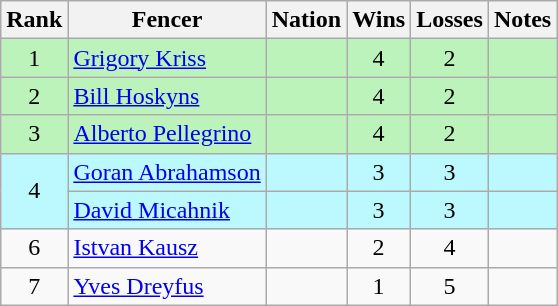<table class="wikitable sortable" style="text-align:center">
<tr>
<th>Rank</th>
<th>Fencer</th>
<th>Nation</th>
<th>Wins</th>
<th>Losses</th>
<th>Notes</th>
</tr>
<tr bgcolor=bbf3bb>
<td>1</td>
<td align=left><a href='#'>Grigory Kriss</a></td>
<td align=left></td>
<td>4</td>
<td>2</td>
<td></td>
</tr>
<tr bgcolor=bbf3bb>
<td>2</td>
<td align=left><a href='#'>Bill Hoskyns</a></td>
<td align=left></td>
<td>4</td>
<td>2</td>
<td></td>
</tr>
<tr bgcolor=bbf3bb>
<td>3</td>
<td align=left><a href='#'>Alberto Pellegrino</a></td>
<td align=left></td>
<td>4</td>
<td>2</td>
<td></td>
</tr>
<tr bgcolor=bbf9ff>
<td rowspan=2>4</td>
<td align=left><a href='#'>Goran Abrahamson</a></td>
<td align=left></td>
<td>3</td>
<td>3</td>
<td></td>
</tr>
<tr bgcolor=bbf9ff>
<td align=left><a href='#'>David Micahnik</a></td>
<td align=left></td>
<td>3</td>
<td>3</td>
<td></td>
</tr>
<tr>
<td>6</td>
<td align=left><a href='#'>Istvan Kausz</a></td>
<td align=left></td>
<td>2</td>
<td>4</td>
<td></td>
</tr>
<tr>
<td>7</td>
<td align=left><a href='#'>Yves Dreyfus</a></td>
<td align=left></td>
<td>1</td>
<td>5</td>
<td></td>
</tr>
</table>
